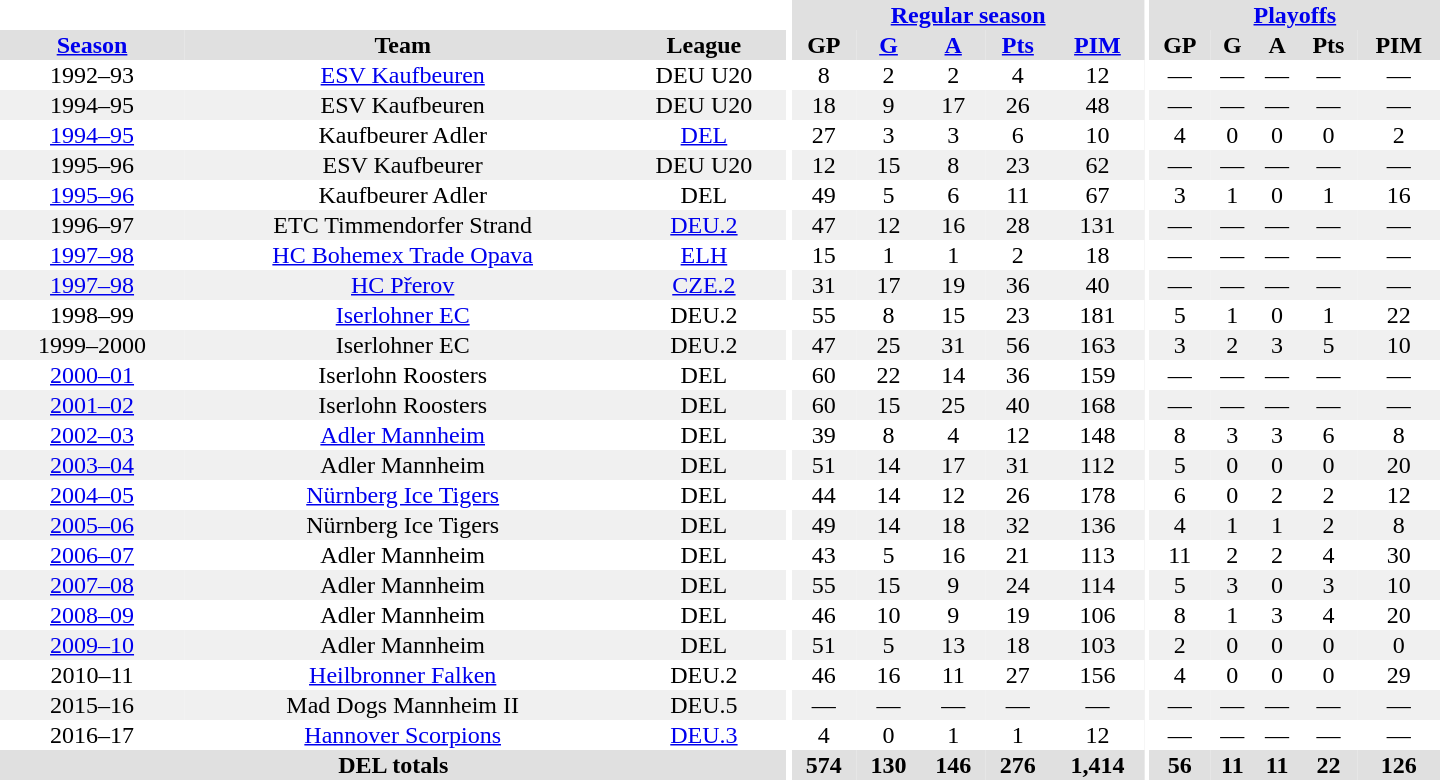<table border="0" cellpadding="1" cellspacing="0" style="text-align:center; width:60em">
<tr bgcolor="#e0e0e0">
<th colspan="3" bgcolor="#ffffff"></th>
<th rowspan="99" bgcolor="#ffffff"></th>
<th colspan="5"><a href='#'>Regular season</a></th>
<th rowspan="99" bgcolor="#ffffff"></th>
<th colspan="5"><a href='#'>Playoffs</a></th>
</tr>
<tr bgcolor="#e0e0e0">
<th><a href='#'>Season</a></th>
<th>Team</th>
<th>League</th>
<th>GP</th>
<th><a href='#'>G</a></th>
<th><a href='#'>A</a></th>
<th><a href='#'>Pts</a></th>
<th><a href='#'>PIM</a></th>
<th>GP</th>
<th>G</th>
<th>A</th>
<th>Pts</th>
<th>PIM</th>
</tr>
<tr>
<td>1992–93</td>
<td><a href='#'>ESV Kaufbeuren</a></td>
<td>DEU U20</td>
<td>8</td>
<td>2</td>
<td>2</td>
<td>4</td>
<td>12</td>
<td>—</td>
<td>—</td>
<td>—</td>
<td>—</td>
<td>—</td>
</tr>
<tr bgcolor="#f0f0f0">
<td>1994–95</td>
<td>ESV Kaufbeuren</td>
<td>DEU U20</td>
<td>18</td>
<td>9</td>
<td>17</td>
<td>26</td>
<td>48</td>
<td>—</td>
<td>—</td>
<td>—</td>
<td>—</td>
<td>—</td>
</tr>
<tr>
<td><a href='#'>1994–95</a></td>
<td>Kaufbeurer Adler</td>
<td><a href='#'>DEL</a></td>
<td>27</td>
<td>3</td>
<td>3</td>
<td>6</td>
<td>10</td>
<td>4</td>
<td>0</td>
<td>0</td>
<td>0</td>
<td>2</td>
</tr>
<tr bgcolor="#f0f0f0">
<td>1995–96</td>
<td>ESV Kaufbeurer</td>
<td>DEU U20</td>
<td>12</td>
<td>15</td>
<td>8</td>
<td>23</td>
<td>62</td>
<td>—</td>
<td>—</td>
<td>—</td>
<td>—</td>
<td>—</td>
</tr>
<tr>
<td><a href='#'>1995–96</a></td>
<td>Kaufbeurer Adler</td>
<td>DEL</td>
<td>49</td>
<td>5</td>
<td>6</td>
<td>11</td>
<td>67</td>
<td>3</td>
<td>1</td>
<td>0</td>
<td>1</td>
<td>16</td>
</tr>
<tr bgcolor="#f0f0f0">
<td>1996–97</td>
<td>ETC Timmendorfer Strand</td>
<td><a href='#'>DEU.2</a></td>
<td>47</td>
<td>12</td>
<td>16</td>
<td>28</td>
<td>131</td>
<td>—</td>
<td>—</td>
<td>—</td>
<td>—</td>
<td>—</td>
</tr>
<tr>
<td><a href='#'>1997–98</a></td>
<td><a href='#'>HC Bohemex Trade Opava</a></td>
<td><a href='#'>ELH</a></td>
<td>15</td>
<td>1</td>
<td>1</td>
<td>2</td>
<td>18</td>
<td>—</td>
<td>—</td>
<td>—</td>
<td>—</td>
<td>—</td>
</tr>
<tr bgcolor="#f0f0f0">
<td><a href='#'>1997–98</a></td>
<td><a href='#'>HC Přerov</a></td>
<td><a href='#'>CZE.2</a></td>
<td>31</td>
<td>17</td>
<td>19</td>
<td>36</td>
<td>40</td>
<td>—</td>
<td>—</td>
<td>—</td>
<td>—</td>
<td>—</td>
</tr>
<tr>
<td>1998–99</td>
<td><a href='#'>Iserlohner EC</a></td>
<td>DEU.2</td>
<td>55</td>
<td>8</td>
<td>15</td>
<td>23</td>
<td>181</td>
<td>5</td>
<td>1</td>
<td>0</td>
<td>1</td>
<td>22</td>
</tr>
<tr bgcolor="#f0f0f0">
<td>1999–2000</td>
<td>Iserlohner EC</td>
<td>DEU.2</td>
<td>47</td>
<td>25</td>
<td>31</td>
<td>56</td>
<td>163</td>
<td>3</td>
<td>2</td>
<td>3</td>
<td>5</td>
<td>10</td>
</tr>
<tr>
<td><a href='#'>2000–01</a></td>
<td>Iserlohn Roosters</td>
<td>DEL</td>
<td>60</td>
<td>22</td>
<td>14</td>
<td>36</td>
<td>159</td>
<td>—</td>
<td>—</td>
<td>—</td>
<td>—</td>
<td>—</td>
</tr>
<tr bgcolor="#f0f0f0">
<td><a href='#'>2001–02</a></td>
<td>Iserlohn Roosters</td>
<td>DEL</td>
<td>60</td>
<td>15</td>
<td>25</td>
<td>40</td>
<td>168</td>
<td>—</td>
<td>—</td>
<td>—</td>
<td>—</td>
<td>—</td>
</tr>
<tr>
<td><a href='#'>2002–03</a></td>
<td><a href='#'>Adler Mannheim</a></td>
<td>DEL</td>
<td>39</td>
<td>8</td>
<td>4</td>
<td>12</td>
<td>148</td>
<td>8</td>
<td>3</td>
<td>3</td>
<td>6</td>
<td>8</td>
</tr>
<tr bgcolor="#f0f0f0">
<td><a href='#'>2003–04</a></td>
<td>Adler Mannheim</td>
<td>DEL</td>
<td>51</td>
<td>14</td>
<td>17</td>
<td>31</td>
<td>112</td>
<td>5</td>
<td>0</td>
<td>0</td>
<td>0</td>
<td>20</td>
</tr>
<tr>
<td><a href='#'>2004–05</a></td>
<td><a href='#'>Nürnberg Ice Tigers</a></td>
<td>DEL</td>
<td>44</td>
<td>14</td>
<td>12</td>
<td>26</td>
<td>178</td>
<td>6</td>
<td>0</td>
<td>2</td>
<td>2</td>
<td>12</td>
</tr>
<tr bgcolor="#f0f0f0">
<td><a href='#'>2005–06</a></td>
<td>Nürnberg Ice Tigers</td>
<td>DEL</td>
<td>49</td>
<td>14</td>
<td>18</td>
<td>32</td>
<td>136</td>
<td>4</td>
<td>1</td>
<td>1</td>
<td>2</td>
<td>8</td>
</tr>
<tr>
<td><a href='#'>2006–07</a></td>
<td>Adler Mannheim</td>
<td>DEL</td>
<td>43</td>
<td>5</td>
<td>16</td>
<td>21</td>
<td>113</td>
<td>11</td>
<td>2</td>
<td>2</td>
<td>4</td>
<td>30</td>
</tr>
<tr bgcolor="#f0f0f0">
<td><a href='#'>2007–08</a></td>
<td>Adler Mannheim</td>
<td>DEL</td>
<td>55</td>
<td>15</td>
<td>9</td>
<td>24</td>
<td>114</td>
<td>5</td>
<td>3</td>
<td>0</td>
<td>3</td>
<td>10</td>
</tr>
<tr>
<td><a href='#'>2008–09</a></td>
<td>Adler Mannheim</td>
<td>DEL</td>
<td>46</td>
<td>10</td>
<td>9</td>
<td>19</td>
<td>106</td>
<td>8</td>
<td>1</td>
<td>3</td>
<td>4</td>
<td>20</td>
</tr>
<tr bgcolor="#f0f0f0">
<td><a href='#'>2009–10</a></td>
<td>Adler Mannheim</td>
<td>DEL</td>
<td>51</td>
<td>5</td>
<td>13</td>
<td>18</td>
<td>103</td>
<td>2</td>
<td>0</td>
<td>0</td>
<td>0</td>
<td>0</td>
</tr>
<tr>
<td>2010–11</td>
<td><a href='#'>Heilbronner Falken</a></td>
<td>DEU.2</td>
<td>46</td>
<td>16</td>
<td>11</td>
<td>27</td>
<td>156</td>
<td>4</td>
<td>0</td>
<td>0</td>
<td>0</td>
<td>29</td>
</tr>
<tr bgcolor="#f0f0f0">
<td>2015–16</td>
<td>Mad Dogs Mannheim II</td>
<td>DEU.5</td>
<td>—</td>
<td>—</td>
<td>—</td>
<td>—</td>
<td>—</td>
<td>—</td>
<td>—</td>
<td>—</td>
<td>—</td>
<td>—</td>
</tr>
<tr>
<td>2016–17</td>
<td><a href='#'>Hannover Scorpions</a></td>
<td><a href='#'>DEU.3</a></td>
<td>4</td>
<td>0</td>
<td>1</td>
<td>1</td>
<td>12</td>
<td>—</td>
<td>—</td>
<td>—</td>
<td>—</td>
<td>—</td>
</tr>
<tr bgcolor="#e0e0e0">
<th colspan="3">DEL totals</th>
<th>574</th>
<th>130</th>
<th>146</th>
<th>276</th>
<th>1,414</th>
<th>56</th>
<th>11</th>
<th>11</th>
<th>22</th>
<th>126</th>
</tr>
</table>
